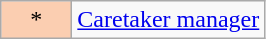<table class="wikitable">
<tr>
<td width="40px" bgcolor="#FBCEB1" align="center">*</td>
<td><a href='#'>Caretaker manager</a></td>
</tr>
</table>
